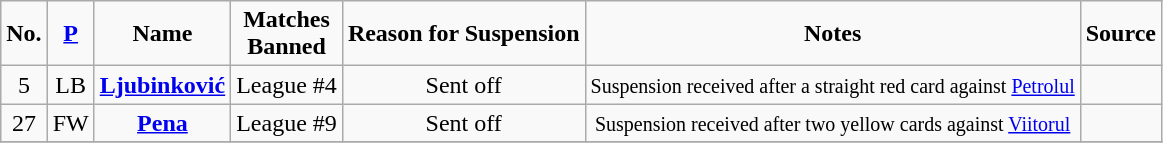<table class="wikitable" style="text-align: center;">
<tr>
<td><strong>No.</strong></td>
<td><strong><a href='#'>P</a></strong></td>
<td><strong>Name</strong></td>
<td><strong>Matches<br>Banned</strong></td>
<td><strong>Reason for Suspension</strong></td>
<td><strong>Notes</strong></td>
<td><strong>Source</strong></td>
</tr>
<tr>
<td>5</td>
<td>LB</td>
<td><strong><a href='#'>Ljubinković</a></strong></td>
<td>League #4</td>
<td>Sent off</td>
<td><small>Suspension received after a straight red card against <a href='#'>Petrolul</a></small></td>
<td></td>
</tr>
<tr>
<td>27</td>
<td>FW</td>
<td><strong><a href='#'>Pena</a></strong></td>
<td>League #9</td>
<td>Sent off</td>
<td><small>Suspension received after two yellow cards against <a href='#'>Viitorul</a></small></td>
<td></td>
</tr>
<tr>
</tr>
</table>
